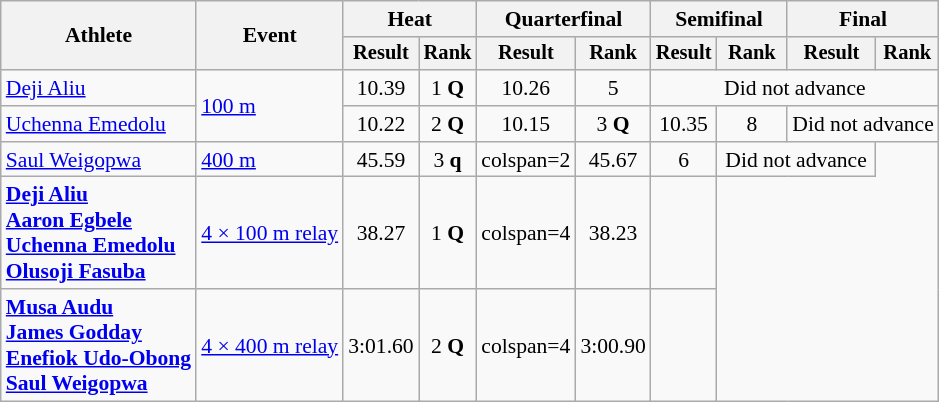<table class=wikitable style="font-size:90%">
<tr>
<th rowspan="2">Athlete</th>
<th rowspan="2">Event</th>
<th colspan="2">Heat</th>
<th colspan="2">Quarterfinal</th>
<th colspan="2">Semifinal</th>
<th colspan="2">Final</th>
</tr>
<tr style="font-size:95%">
<th>Result</th>
<th>Rank</th>
<th>Result</th>
<th>Rank</th>
<th>Result</th>
<th>Rank</th>
<th>Result</th>
<th>Rank</th>
</tr>
<tr align=center>
<td align=left><a href='#'>Deji Aliu</a></td>
<td align=left rowspan=2><a href='#'>100 m</a></td>
<td>10.39</td>
<td>1 <strong>Q</strong></td>
<td>10.26</td>
<td>5</td>
<td colspan=4>Did not advance</td>
</tr>
<tr align=center>
<td align=left><a href='#'>Uchenna Emedolu</a></td>
<td>10.22</td>
<td>2 <strong>Q</strong></td>
<td>10.15</td>
<td>3 <strong>Q</strong></td>
<td>10.35</td>
<td>8</td>
<td colspan=2>Did not advance</td>
</tr>
<tr align=center>
<td align=left><a href='#'>Saul Weigopwa</a></td>
<td align=left><a href='#'>400 m</a></td>
<td>45.59</td>
<td>3 <strong>q</strong></td>
<td>colspan=2 </td>
<td>45.67</td>
<td>6</td>
<td colspan=2>Did not advance</td>
</tr>
<tr align=center>
<td align=left><strong><a href='#'>Deji Aliu</a><br><a href='#'>Aaron Egbele</a><br><a href='#'>Uchenna Emedolu</a><br><a href='#'>Olusoji Fasuba</a></strong></td>
<td align=left><a href='#'>4 × 100 m relay</a></td>
<td>38.27</td>
<td>1 <strong>Q</strong></td>
<td>colspan=4 </td>
<td>38.23</td>
<td></td>
</tr>
<tr align=center>
<td align=left><strong><a href='#'>Musa Audu</a><br><a href='#'>James Godday</a><br><a href='#'>Enefiok Udo-Obong</a><br><a href='#'>Saul Weigopwa</a></strong></td>
<td align=left><a href='#'>4 × 400 m relay</a></td>
<td>3:01.60</td>
<td>2 <strong>Q</strong></td>
<td>colspan=4 </td>
<td>3:00.90</td>
<td></td>
</tr>
</table>
